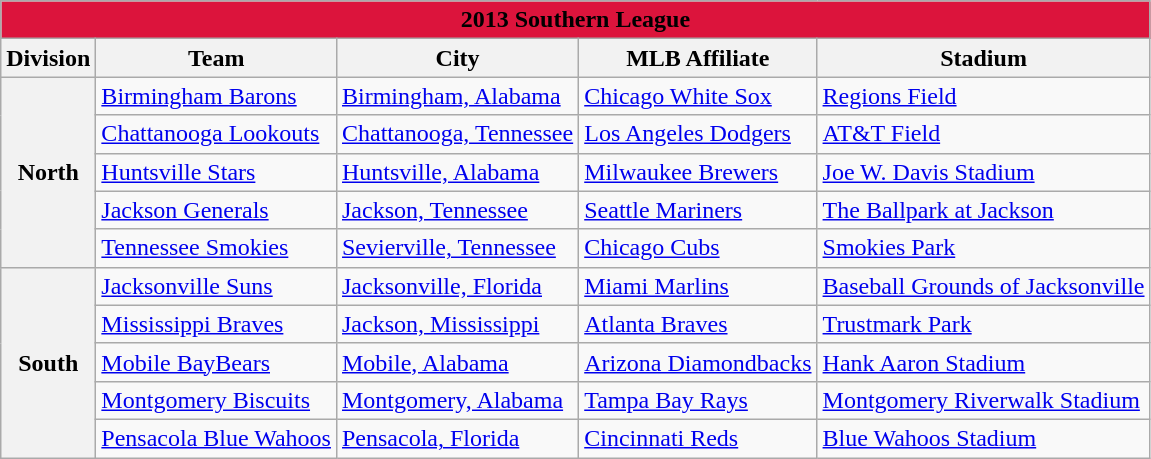<table class="wikitable" style="width:auto">
<tr>
<td bgcolor="#DC143C" align="center" colspan="7"><strong><span>2013 Southern League</span></strong></td>
</tr>
<tr>
<th>Division</th>
<th>Team</th>
<th>City</th>
<th>MLB Affiliate</th>
<th>Stadium</th>
</tr>
<tr>
<th rowspan="5">North</th>
<td><a href='#'>Birmingham Barons</a></td>
<td><a href='#'>Birmingham, Alabama</a></td>
<td><a href='#'>Chicago White Sox</a></td>
<td><a href='#'>Regions Field</a></td>
</tr>
<tr>
<td><a href='#'>Chattanooga Lookouts</a></td>
<td><a href='#'>Chattanooga, Tennessee</a></td>
<td><a href='#'>Los Angeles Dodgers</a></td>
<td><a href='#'>AT&T Field</a></td>
</tr>
<tr>
<td><a href='#'>Huntsville Stars</a></td>
<td><a href='#'>Huntsville, Alabama</a></td>
<td><a href='#'>Milwaukee Brewers</a></td>
<td><a href='#'>Joe W. Davis Stadium</a></td>
</tr>
<tr>
<td><a href='#'>Jackson Generals</a></td>
<td><a href='#'>Jackson, Tennessee</a></td>
<td><a href='#'>Seattle Mariners</a></td>
<td><a href='#'>The Ballpark at Jackson</a></td>
</tr>
<tr>
<td><a href='#'>Tennessee Smokies</a></td>
<td><a href='#'>Sevierville, Tennessee</a></td>
<td><a href='#'>Chicago Cubs</a></td>
<td><a href='#'>Smokies Park</a></td>
</tr>
<tr>
<th rowspan="5">South</th>
<td><a href='#'>Jacksonville Suns</a></td>
<td><a href='#'>Jacksonville, Florida</a></td>
<td><a href='#'>Miami Marlins</a></td>
<td><a href='#'>Baseball Grounds of Jacksonville</a></td>
</tr>
<tr>
<td><a href='#'>Mississippi Braves</a></td>
<td><a href='#'>Jackson, Mississippi</a></td>
<td><a href='#'>Atlanta Braves</a></td>
<td><a href='#'>Trustmark Park</a></td>
</tr>
<tr>
<td><a href='#'>Mobile BayBears</a></td>
<td><a href='#'>Mobile, Alabama</a></td>
<td><a href='#'>Arizona Diamondbacks</a></td>
<td><a href='#'>Hank Aaron Stadium</a></td>
</tr>
<tr>
<td><a href='#'>Montgomery Biscuits</a></td>
<td><a href='#'>Montgomery, Alabama</a></td>
<td><a href='#'>Tampa Bay Rays</a></td>
<td><a href='#'>Montgomery Riverwalk Stadium</a></td>
</tr>
<tr>
<td><a href='#'>Pensacola Blue Wahoos</a></td>
<td><a href='#'>Pensacola, Florida</a></td>
<td><a href='#'>Cincinnati Reds</a></td>
<td><a href='#'>Blue Wahoos Stadium</a></td>
</tr>
</table>
